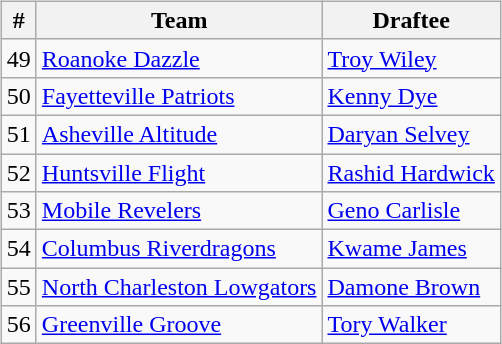<table>
<tr>
<td><br><table class="wikitable sortable" border="1">
<tr>
<th>#</th>
<th>Team</th>
<th>Draftee</th>
</tr>
<tr>
<td>49</td>
<td><a href='#'>Roanoke Dazzle</a></td>
<td><a href='#'>Troy Wiley</a></td>
</tr>
<tr>
<td>50</td>
<td><a href='#'>Fayetteville Patriots</a></td>
<td><a href='#'>Kenny Dye</a></td>
</tr>
<tr>
<td>51</td>
<td><a href='#'>Asheville Altitude</a></td>
<td><a href='#'>Daryan Selvey</a></td>
</tr>
<tr>
<td>52</td>
<td><a href='#'>Huntsville Flight</a></td>
<td><a href='#'>Rashid Hardwick</a></td>
</tr>
<tr>
<td>53</td>
<td><a href='#'>Mobile Revelers</a></td>
<td><a href='#'>Geno Carlisle</a></td>
</tr>
<tr>
<td>54</td>
<td><a href='#'>Columbus Riverdragons</a></td>
<td><a href='#'>Kwame James</a></td>
</tr>
<tr>
<td>55</td>
<td><a href='#'>North Charleston Lowgators</a></td>
<td><a href='#'>Damone Brown</a></td>
</tr>
<tr>
<td>56</td>
<td><a href='#'>Greenville Groove</a></td>
<td><a href='#'>Tory Walker</a></td>
</tr>
</table>
</td>
</tr>
</table>
